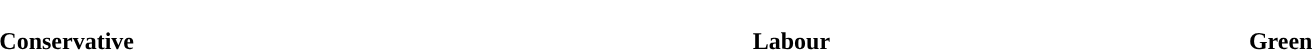<table style="width:100%; text-align:center;">
<tr style="color:white;">
<td style="background:"><strong>17</strong></td>
<td style="background:"><strong>15</strong></td>
<td style="background:"><strong>3</strong></td>
</tr>
<tr>
<td><span><strong>Conservative</strong></span></td>
<td><span><strong>Labour</strong></span></td>
<td><span><strong>Green</strong></span></td>
</tr>
</table>
